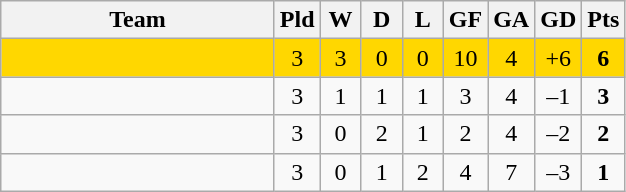<table class="wikitable" style="text-align:center;">
<tr>
<th width=175>Team</th>
<th width=20 abbr="Played">Pld</th>
<th width=20 abbr="Won">W</th>
<th width=20 abbr="Drawn">D</th>
<th width=20 abbr="Lost">L</th>
<th width=20 abbr="Goals for">GF</th>
<th width=20 abbr="Goals against">GA</th>
<th width=20 abbr="Goal difference">GD</th>
<th width=20 abbr="Points">Pts</th>
</tr>
<tr bgcolor=gold>
<td align=left></td>
<td>3</td>
<td>3</td>
<td>0</td>
<td>0</td>
<td>10</td>
<td>4</td>
<td>+6</td>
<td><strong>6</strong></td>
</tr>
<tr>
<td align=left></td>
<td>3</td>
<td>1</td>
<td>1</td>
<td>1</td>
<td>3</td>
<td>4</td>
<td>–1</td>
<td><strong>3</strong></td>
</tr>
<tr>
<td align=left></td>
<td>3</td>
<td>0</td>
<td>2</td>
<td>1</td>
<td>2</td>
<td>4</td>
<td>–2</td>
<td><strong>2</strong></td>
</tr>
<tr>
<td align=left></td>
<td>3</td>
<td>0</td>
<td>1</td>
<td>2</td>
<td>4</td>
<td>7</td>
<td>–3</td>
<td><strong>1</strong></td>
</tr>
</table>
